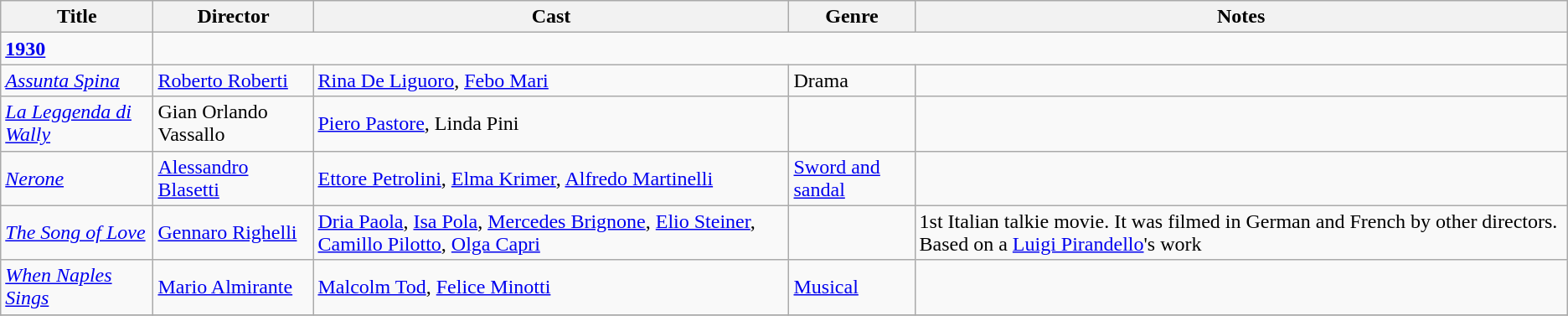<table class="wikitable">
<tr>
<th>Title</th>
<th>Director</th>
<th>Cast</th>
<th>Genre</th>
<th>Notes</th>
</tr>
<tr>
<td><strong><a href='#'>1930</a></strong></td>
</tr>
<tr>
<td><em><a href='#'>Assunta Spina</a></em></td>
<td><a href='#'>Roberto Roberti</a></td>
<td><a href='#'>Rina De Liguoro</a>, <a href='#'>Febo Mari</a></td>
<td>Drama</td>
<td></td>
</tr>
<tr>
<td><em><a href='#'>La Leggenda di Wally</a></em></td>
<td>Gian Orlando Vassallo</td>
<td><a href='#'>Piero Pastore</a>, Linda Pini</td>
<td></td>
<td></td>
</tr>
<tr>
<td><em><a href='#'>Nerone</a></em></td>
<td><a href='#'>Alessandro Blasetti</a></td>
<td><a href='#'>Ettore Petrolini</a>, <a href='#'>Elma Krimer</a>, <a href='#'>Alfredo Martinelli</a></td>
<td><a href='#'>Sword and sandal</a></td>
<td></td>
</tr>
<tr>
<td><em><a href='#'>The Song of Love</a></em></td>
<td><a href='#'>Gennaro Righelli</a></td>
<td><a href='#'>Dria Paola</a>, <a href='#'>Isa Pola</a>, <a href='#'>Mercedes Brignone</a>, <a href='#'>Elio Steiner</a>, <a href='#'>Camillo Pilotto</a>, <a href='#'>Olga Capri</a></td>
<td></td>
<td>1st Italian talkie movie. It was filmed in German and French by other directors. Based on a <a href='#'>Luigi Pirandello</a>'s work</td>
</tr>
<tr>
<td><em><a href='#'>When Naples Sings</a></em></td>
<td><a href='#'>Mario Almirante</a></td>
<td><a href='#'>Malcolm Tod</a>, <a href='#'>Felice Minotti</a></td>
<td><a href='#'>Musical</a></td>
<td></td>
</tr>
<tr>
</tr>
</table>
